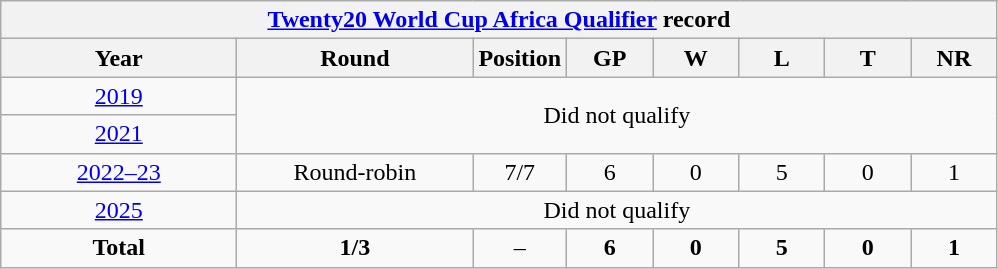<table class="wikitable" style="text-align: center; width=900px;">
<tr>
<th colspan=9><a href='#'>Twenty20 World Cup Africa Qualifier</a> record</th>
</tr>
<tr>
<th width=150>Year</th>
<th width=150>Round</th>
<th width=50>Position</th>
<th width=50>GP</th>
<th width=50>W</th>
<th width=50>L</th>
<th width=50>T</th>
<th width=50>NR</th>
</tr>
<tr>
<td> <a href='#'>2019</a></td>
<td rowspan=2 colspan=8>Did not qualify</td>
</tr>
<tr>
<td> <a href='#'>2021</a></td>
</tr>
<tr>
<td> <a href='#'>2022–23</a></td>
<td>Round-robin</td>
<td>7/7</td>
<td>6</td>
<td>0</td>
<td>5</td>
<td>0</td>
<td>1</td>
</tr>
<tr>
<td> <a href='#'>2025</a></td>
<td rowspan=1 colspan=8>Did not qualify</td>
</tr>
<tr>
<td><strong>Total</strong></td>
<td><strong>1/3</strong></td>
<td>–</td>
<td><strong>6</strong></td>
<td><strong>0</strong></td>
<td><strong>5</strong></td>
<td><strong>0</strong></td>
<td><strong>1</strong></td>
</tr>
</table>
